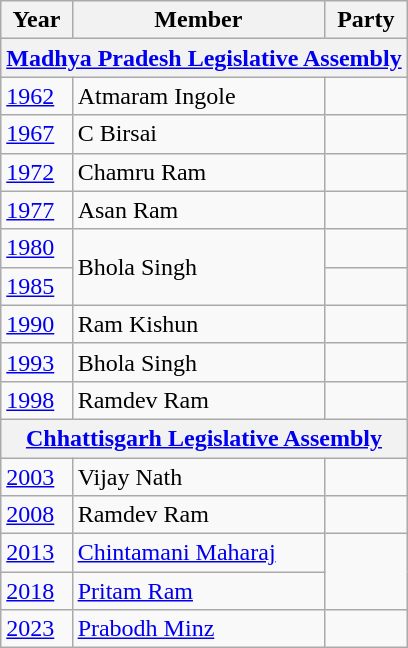<table class="wikitable">
<tr>
<th>Year</th>
<th>Member</th>
<th colspan="2">Party</th>
</tr>
<tr>
<th colspan=4><a href='#'>Madhya Pradesh Legislative Assembly</a></th>
</tr>
<tr>
<td><a href='#'>1962</a></td>
<td>Atmaram Ingole</td>
<td></td>
</tr>
<tr>
<td><a href='#'>1967</a></td>
<td>C Birsai</td>
<td></td>
</tr>
<tr>
<td><a href='#'>1972</a></td>
<td>Chamru Ram</td>
</tr>
<tr>
<td><a href='#'>1977</a></td>
<td>Asan Ram</td>
<td></td>
</tr>
<tr>
<td><a href='#'>1980</a></td>
<td rowspan="2">Bhola Singh</td>
<td></td>
</tr>
<tr>
<td><a href='#'>1985</a></td>
<td></td>
</tr>
<tr>
<td><a href='#'>1990</a></td>
<td>Ram Kishun</td>
<td></td>
</tr>
<tr>
<td><a href='#'>1993</a></td>
<td>Bhola Singh</td>
<td></td>
</tr>
<tr>
<td><a href='#'>1998</a></td>
<td>Ramdev Ram</td>
</tr>
<tr>
<th colspan=4><a href='#'>Chhattisgarh Legislative Assembly</a></th>
</tr>
<tr>
<td><a href='#'>2003</a></td>
<td>Vijay Nath</td>
<td></td>
</tr>
<tr>
<td><a href='#'>2008</a></td>
<td>Ramdev Ram</td>
<td></td>
</tr>
<tr>
<td><a href='#'>2013</a></td>
<td><a href='#'>Chintamani Maharaj</a></td>
</tr>
<tr>
<td><a href='#'>2018</a></td>
<td><a href='#'>Pritam Ram</a></td>
</tr>
<tr>
<td><a href='#'>2023</a></td>
<td><a href='#'>Prabodh Minz</a></td>
<td></td>
</tr>
</table>
